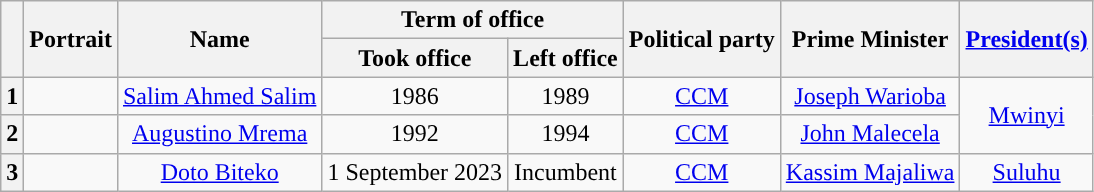<table class="wikitable" style="text-align:center">
<tr>
<th rowspan="2"></th>
<th rowspan="2">Portrait</th>
<th rowspan="2">Name<br></th>
<th colspan="2">Term of office</th>
<th rowspan="2">Political party</th>
<th rowspan="2">Prime Minister</th>
<th rowspan="2"><a href='#'>President(s)</a></th>
</tr>
<tr>
<th>Took office</th>
<th>Left office</th>
</tr>
<tr>
<th style="background:">1</th>
<td></td>
<td><a href='#'>Salim Ahmed Salim</a><br></td>
<td>1986</td>
<td>1989</td>
<td><a href='#'>CCM</a></td>
<td><a href='#'>Joseph Warioba</a></td>
<td rowspan=2><a href='#'>Mwinyi</a></td>
</tr>
<tr>
<th style="background:">2</th>
<td></td>
<td><a href='#'>Augustino Mrema</a><br></td>
<td>1992</td>
<td>1994</td>
<td><a href='#'>CCM</a></td>
<td><a href='#'>John Malecela</a></td>
</tr>
<tr>
<th style="background:">3</th>
<td></td>
<td><a href='#'>Doto Biteko</a><br></td>
<td>1 September 2023</td>
<td>Incumbent</td>
<td><a href='#'>CCM</a></td>
<td><a href='#'>Kassim Majaliwa</a></td>
<td><a href='#'>Suluhu</a></td>
</tr>
</table>
